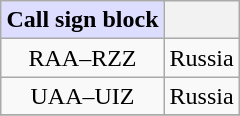<table class=wikitable style="margin: 1em auto 1em auto;">
<tr>
<th style="background: #ddddff;">Call sign block</th>
<th></th>
</tr>
<tr>
<td align="center">RAA–RZZ</td>
<td>Russia</td>
</tr>
<tr>
<td align="center">UAA–UIZ</td>
<td>Russia</td>
</tr>
<tr>
</tr>
</table>
